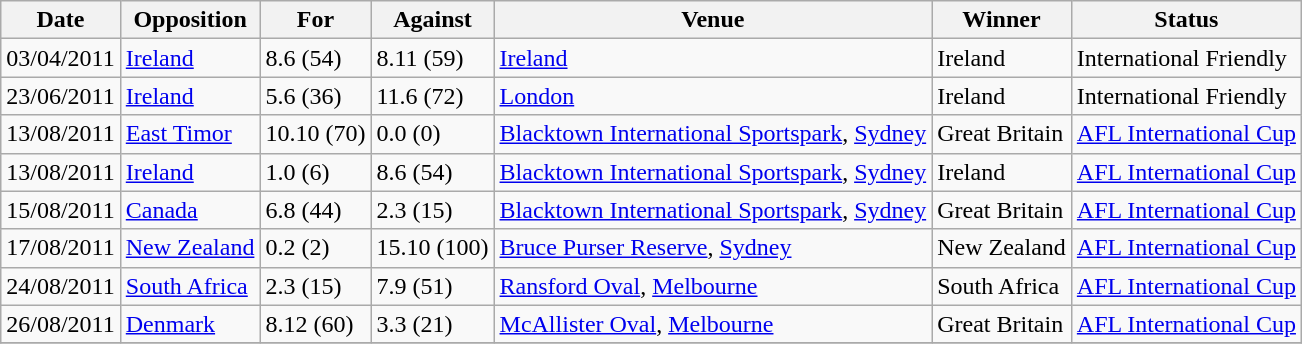<table class="wikitable sortable">
<tr>
<th>Date</th>
<th>Opposition</th>
<th>For</th>
<th>Against</th>
<th>Venue</th>
<th>Winner</th>
<th>Status</th>
</tr>
<tr>
<td>03/04/2011</td>
<td><a href='#'>Ireland</a> </td>
<td>8.6 (54)</td>
<td>8.11 (59)</td>
<td><a href='#'>Ireland</a></td>
<td>Ireland</td>
<td>International Friendly</td>
</tr>
<tr>
<td>23/06/2011</td>
<td><a href='#'>Ireland</a> </td>
<td>5.6 (36)</td>
<td>11.6 (72)</td>
<td><a href='#'>London</a></td>
<td>Ireland</td>
<td>International Friendly</td>
</tr>
<tr>
<td>13/08/2011</td>
<td><a href='#'>East Timor</a> </td>
<td>10.10 (70)</td>
<td>0.0 (0)</td>
<td><a href='#'>Blacktown International Sportspark</a>, <a href='#'>Sydney</a></td>
<td>Great Britain</td>
<td><a href='#'>AFL International Cup</a></td>
</tr>
<tr>
<td>13/08/2011</td>
<td><a href='#'>Ireland</a> </td>
<td>1.0 (6)</td>
<td>8.6 (54)</td>
<td><a href='#'>Blacktown International Sportspark</a>, <a href='#'>Sydney</a></td>
<td>Ireland</td>
<td><a href='#'>AFL International Cup</a></td>
</tr>
<tr>
<td>15/08/2011</td>
<td><a href='#'>Canada</a> </td>
<td>6.8 (44)</td>
<td>2.3 (15)</td>
<td><a href='#'>Blacktown International Sportspark</a>, <a href='#'>Sydney</a></td>
<td>Great Britain</td>
<td><a href='#'>AFL International Cup</a></td>
</tr>
<tr>
<td>17/08/2011</td>
<td><a href='#'>New Zealand</a> </td>
<td>0.2 (2)</td>
<td>15.10 (100)</td>
<td><a href='#'>Bruce Purser Reserve</a>, <a href='#'>Sydney</a></td>
<td>New Zealand</td>
<td><a href='#'>AFL International Cup</a></td>
</tr>
<tr>
<td>24/08/2011</td>
<td><a href='#'>South Africa</a> </td>
<td>2.3 (15)</td>
<td>7.9 (51)</td>
<td><a href='#'>Ransford Oval</a>, <a href='#'>Melbourne</a></td>
<td>South Africa</td>
<td><a href='#'>AFL International Cup</a></td>
</tr>
<tr>
<td>26/08/2011</td>
<td><a href='#'>Denmark</a> </td>
<td>8.12 (60)</td>
<td>3.3 (21)</td>
<td><a href='#'>McAllister Oval</a>, <a href='#'>Melbourne</a></td>
<td>Great Britain</td>
<td><a href='#'>AFL International Cup</a></td>
</tr>
<tr>
</tr>
</table>
